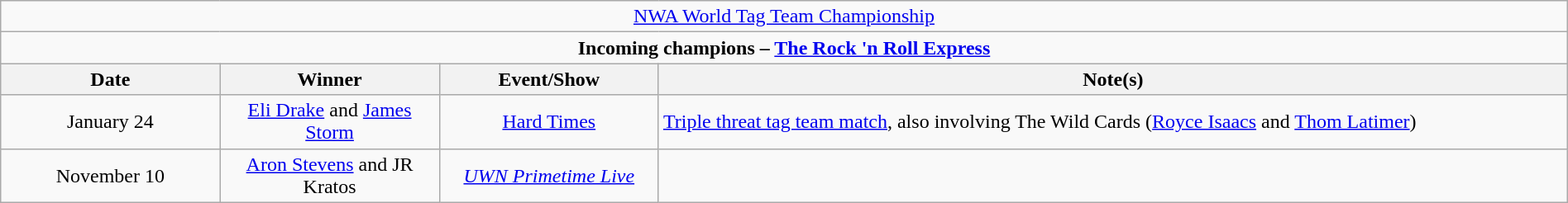<table class="wikitable" style="text-align:center; width:100%;">
<tr>
<td colspan="4" style="text-align: center;"><a href='#'>NWA World Tag Team Championship</a></td>
</tr>
<tr>
<td colspan="4" style="text-align: center;"><strong>Incoming champions – <a href='#'>The Rock 'n Roll Express</a> </strong></td>
</tr>
<tr>
<th width=14%>Date</th>
<th width=14%>Winner</th>
<th width=14%>Event/Show</th>
<th width=58%>Note(s)</th>
</tr>
<tr>
<td>January 24</td>
<td><a href='#'>Eli Drake</a> and <a href='#'>James Storm</a></td>
<td><a href='#'>Hard Times</a></td>
<td style="text-align: left;"><a href='#'>Triple threat tag team match</a>, also involving The Wild Cards (<a href='#'>Royce Isaacs</a> and <a href='#'>Thom Latimer</a>)</td>
</tr>
<tr>
<td>November 10</td>
<td><a href='#'>Aron Stevens</a> and JR Kratos</td>
<td><em><a href='#'>UWN Primetime Live</a></em></td>
<td style="text-align: left;"></td>
</tr>
</table>
